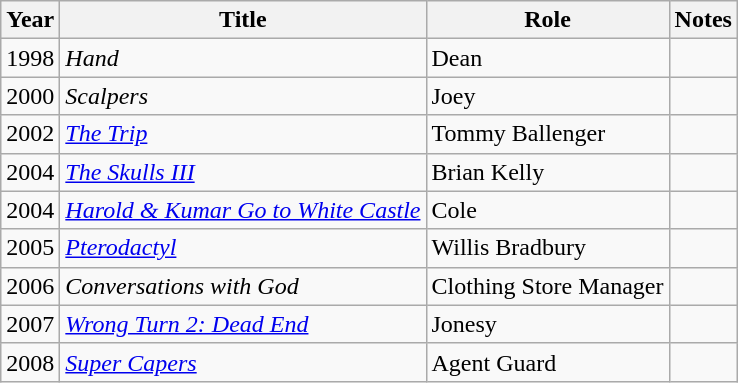<table class="wikitable sortable">
<tr>
<th>Year</th>
<th>Title</th>
<th>Role</th>
<th class="unsortable">Notes</th>
</tr>
<tr>
<td>1998</td>
<td><em>Hand</em></td>
<td>Dean</td>
<td></td>
</tr>
<tr>
<td>2000</td>
<td><em>Scalpers</em></td>
<td>Joey</td>
<td></td>
</tr>
<tr>
<td>2002</td>
<td data-sort-value="Trip, The"><a href='#'><em>The Trip</em></a></td>
<td>Tommy Ballenger</td>
<td></td>
</tr>
<tr>
<td>2004</td>
<td data-sort-value="Skulls III, The"><em><a href='#'>The Skulls III</a></em></td>
<td>Brian Kelly</td>
<td></td>
</tr>
<tr>
<td>2004</td>
<td><em><a href='#'>Harold & Kumar Go to White Castle</a></em></td>
<td>Cole</td>
<td></td>
</tr>
<tr>
<td>2005</td>
<td><a href='#'><em>Pterodactyl</em></a></td>
<td>Willis Bradbury</td>
<td></td>
</tr>
<tr>
<td>2006</td>
<td><em>Conversations with God</em></td>
<td>Clothing Store Manager</td>
<td></td>
</tr>
<tr>
<td>2007</td>
<td><em><a href='#'>Wrong Turn 2: Dead End</a></em></td>
<td>Jonesy</td>
<td></td>
</tr>
<tr>
<td>2008</td>
<td><em><a href='#'>Super Capers</a></em></td>
<td>Agent Guard</td>
<td></td>
</tr>
</table>
